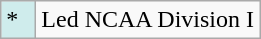<table class="wikitable">
<tr>
<td style="background:#cfecec; width:1em;">*</td>
<td>Led NCAA Division I</td>
</tr>
</table>
